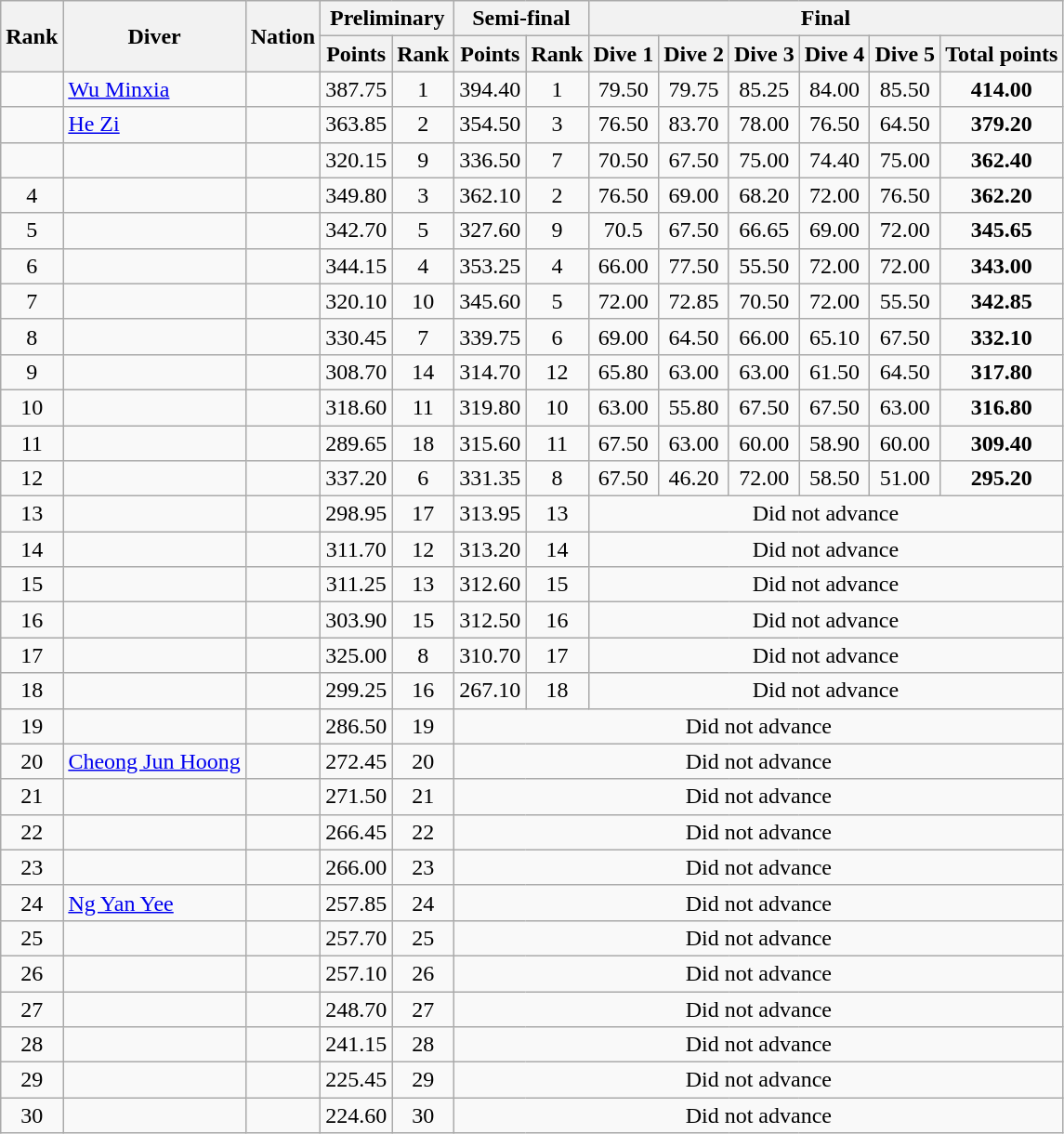<table class="wikitable sortable" style="text-align:center">
<tr>
<th rowspan="2">Rank</th>
<th rowspan="2">Diver</th>
<th rowspan="2">Nation</th>
<th colspan="2">Preliminary</th>
<th colspan="2">Semi-final</th>
<th colspan="6">Final</th>
</tr>
<tr>
<th>Points</th>
<th>Rank</th>
<th>Points</th>
<th>Rank</th>
<th>Dive 1</th>
<th>Dive 2</th>
<th>Dive 3</th>
<th>Dive 4</th>
<th>Dive 5</th>
<th>Total points</th>
</tr>
<tr>
<td></td>
<td align=left><a href='#'>Wu Minxia</a></td>
<td align=left></td>
<td>387.75</td>
<td>1</td>
<td>394.40</td>
<td>1</td>
<td>79.50</td>
<td>79.75</td>
<td>85.25</td>
<td>84.00</td>
<td>85.50</td>
<td><strong>414.00</strong></td>
</tr>
<tr>
<td></td>
<td align=left><a href='#'>He Zi</a></td>
<td align=left></td>
<td>363.85</td>
<td>2</td>
<td>354.50</td>
<td>3</td>
<td>76.50</td>
<td>83.70</td>
<td>78.00</td>
<td>76.50</td>
<td>64.50</td>
<td><strong>379.20</strong></td>
</tr>
<tr>
<td></td>
<td align=left></td>
<td align=left></td>
<td>320.15</td>
<td>9</td>
<td>336.50</td>
<td>7</td>
<td>70.50</td>
<td>67.50</td>
<td>75.00</td>
<td>74.40</td>
<td>75.00</td>
<td><strong>362.40</strong></td>
</tr>
<tr>
<td>4</td>
<td align=left></td>
<td align=left></td>
<td>349.80</td>
<td>3</td>
<td>362.10</td>
<td>2</td>
<td>76.50</td>
<td>69.00</td>
<td>68.20</td>
<td>72.00</td>
<td>76.50</td>
<td><strong>362.20</strong></td>
</tr>
<tr>
<td>5</td>
<td align=left></td>
<td align=left></td>
<td>342.70</td>
<td>5</td>
<td>327.60</td>
<td>9</td>
<td>70.5</td>
<td>67.50</td>
<td>66.65</td>
<td>69.00</td>
<td>72.00</td>
<td><strong>345.65</strong></td>
</tr>
<tr>
<td>6</td>
<td align=left></td>
<td align=left></td>
<td>344.15</td>
<td>4</td>
<td>353.25</td>
<td>4</td>
<td>66.00</td>
<td>77.50</td>
<td>55.50</td>
<td>72.00</td>
<td>72.00</td>
<td><strong>343.00</strong></td>
</tr>
<tr>
<td>7</td>
<td align=left></td>
<td align=left></td>
<td>320.10</td>
<td>10</td>
<td>345.60</td>
<td>5</td>
<td>72.00</td>
<td>72.85</td>
<td>70.50</td>
<td>72.00</td>
<td>55.50</td>
<td><strong>342.85</strong></td>
</tr>
<tr>
<td>8</td>
<td align=left></td>
<td align=left></td>
<td>330.45</td>
<td>7</td>
<td>339.75</td>
<td>6</td>
<td>69.00</td>
<td>64.50</td>
<td>66.00</td>
<td>65.10</td>
<td>67.50</td>
<td><strong>332.10</strong></td>
</tr>
<tr>
<td>9</td>
<td align=left></td>
<td align=left></td>
<td>308.70</td>
<td>14</td>
<td>314.70</td>
<td>12</td>
<td>65.80</td>
<td>63.00</td>
<td>63.00</td>
<td>61.50</td>
<td>64.50</td>
<td><strong>317.80</strong></td>
</tr>
<tr>
<td>10</td>
<td align=left></td>
<td align=left></td>
<td>318.60</td>
<td>11</td>
<td>319.80</td>
<td>10</td>
<td>63.00</td>
<td>55.80</td>
<td>67.50</td>
<td>67.50</td>
<td>63.00</td>
<td><strong>316.80</strong></td>
</tr>
<tr>
<td>11</td>
<td align=left></td>
<td align=left></td>
<td>289.65</td>
<td>18</td>
<td>315.60</td>
<td>11</td>
<td>67.50</td>
<td>63.00</td>
<td>60.00</td>
<td>58.90</td>
<td>60.00</td>
<td><strong>309.40</strong></td>
</tr>
<tr>
<td>12</td>
<td align=left></td>
<td align=left></td>
<td>337.20</td>
<td>6</td>
<td>331.35</td>
<td>8</td>
<td>67.50</td>
<td>46.20</td>
<td>72.00</td>
<td>58.50</td>
<td>51.00</td>
<td><strong>295.20</strong></td>
</tr>
<tr>
<td>13</td>
<td align=left></td>
<td align=left></td>
<td>298.95</td>
<td>17</td>
<td>313.95</td>
<td>13</td>
<td colspan="6">Did not advance</td>
</tr>
<tr>
<td>14</td>
<td align=left></td>
<td align=left></td>
<td>311.70</td>
<td>12</td>
<td>313.20</td>
<td>14</td>
<td colspan="6">Did not advance</td>
</tr>
<tr>
<td>15</td>
<td align=left></td>
<td align=left></td>
<td>311.25</td>
<td>13</td>
<td>312.60</td>
<td>15</td>
<td colspan="6">Did not advance</td>
</tr>
<tr>
<td>16</td>
<td align=left></td>
<td align=left></td>
<td>303.90</td>
<td>15</td>
<td>312.50</td>
<td>16</td>
<td colspan="6">Did not advance</td>
</tr>
<tr>
<td>17</td>
<td align=left></td>
<td align=left></td>
<td>325.00</td>
<td>8</td>
<td>310.70</td>
<td>17</td>
<td colspan="6">Did not advance</td>
</tr>
<tr>
<td>18</td>
<td align=left></td>
<td align=left></td>
<td>299.25</td>
<td>16</td>
<td>267.10</td>
<td>18</td>
<td colspan="6">Did not advance</td>
</tr>
<tr>
<td>19</td>
<td align=left></td>
<td align=left></td>
<td>286.50</td>
<td>19</td>
<td colspan="8">Did not advance</td>
</tr>
<tr>
<td>20</td>
<td align=left><a href='#'>Cheong Jun Hoong</a></td>
<td align=left></td>
<td>272.45</td>
<td>20</td>
<td colspan="8">Did not advance</td>
</tr>
<tr>
<td>21</td>
<td align=left></td>
<td align=left></td>
<td>271.50</td>
<td>21</td>
<td colspan="8">Did not advance</td>
</tr>
<tr>
<td>22</td>
<td align=left></td>
<td align=left></td>
<td>266.45</td>
<td>22</td>
<td colspan="8">Did not advance</td>
</tr>
<tr>
<td>23</td>
<td align=left></td>
<td align=left></td>
<td>266.00</td>
<td>23</td>
<td colspan="8">Did not advance</td>
</tr>
<tr>
<td>24</td>
<td align=left><a href='#'>Ng Yan Yee</a></td>
<td align=left></td>
<td>257.85</td>
<td>24</td>
<td colspan="8">Did not advance</td>
</tr>
<tr>
<td>25</td>
<td align=left></td>
<td align=left></td>
<td>257.70</td>
<td>25</td>
<td colspan="8">Did not advance</td>
</tr>
<tr>
<td>26</td>
<td align=left></td>
<td align=left></td>
<td>257.10</td>
<td>26</td>
<td colspan="8">Did not advance</td>
</tr>
<tr>
<td>27</td>
<td align=left></td>
<td align=left></td>
<td>248.70</td>
<td>27</td>
<td colspan="8">Did not advance</td>
</tr>
<tr>
<td>28</td>
<td align=left></td>
<td align=left></td>
<td>241.15</td>
<td>28</td>
<td colspan="8">Did not advance</td>
</tr>
<tr>
<td>29</td>
<td align=left></td>
<td align=left></td>
<td>225.45</td>
<td>29</td>
<td colspan="8">Did not advance</td>
</tr>
<tr>
<td>30</td>
<td align=left></td>
<td align=left></td>
<td>224.60</td>
<td>30</td>
<td colspan="8">Did not advance</td>
</tr>
</table>
